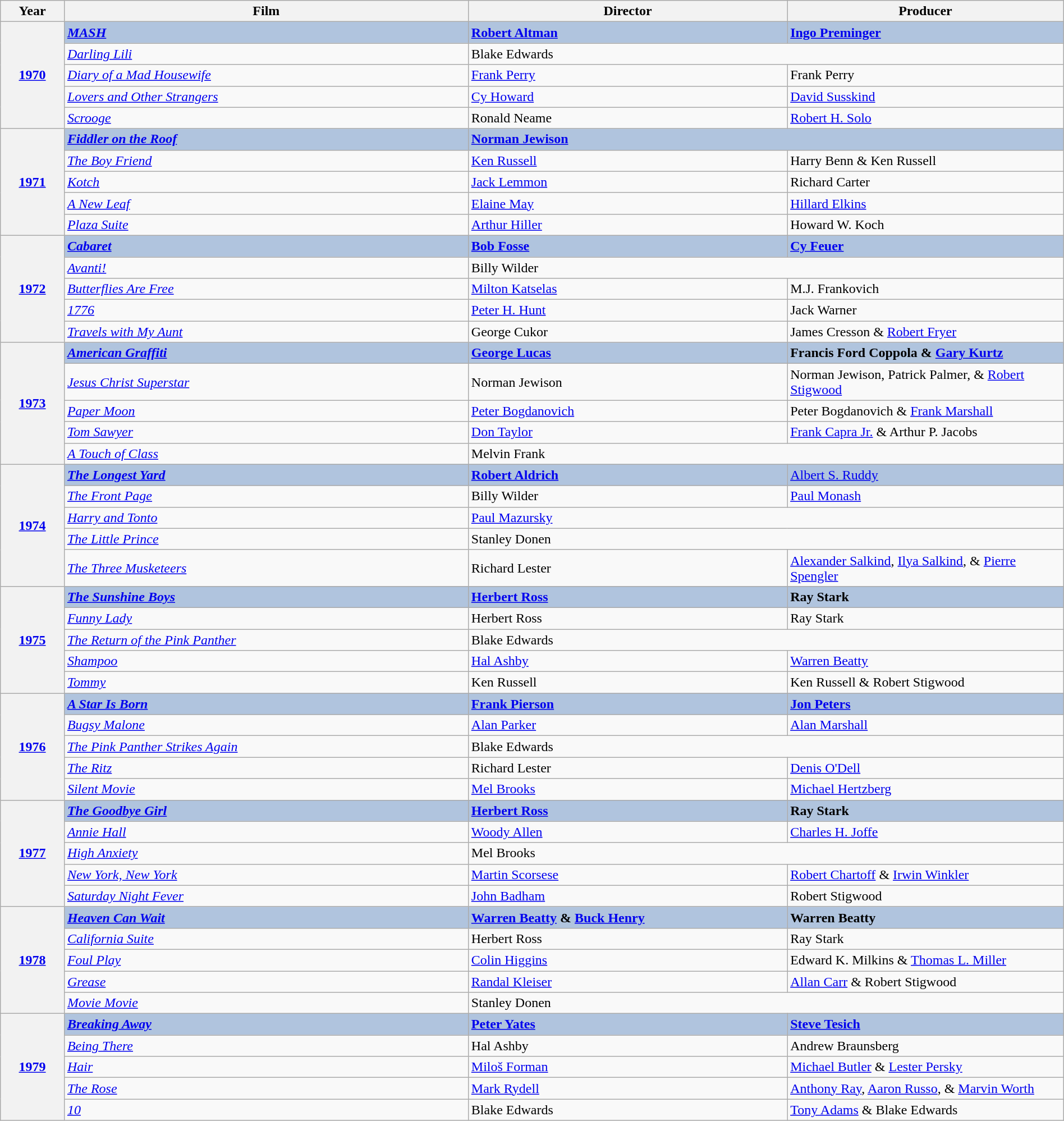<table class="wikitable sortable" style="width:100%; text-align:left">
<tr>
<th style="width:6%;">Year</th>
<th style="width:38%;">Film</th>
<th style="width:30%;">Director</th>
<th style="width:30%;">Producer</th>
</tr>
<tr>
<th rowspan="5" style="text-align:center;"><a href='#'>1970</a></th>
<td style="background:#b0c4de; text-align:left;"><strong><em><a href='#'>MASH</a></em></strong></td>
<td style="background:#B0C4DE;"><strong><a href='#'>Robert Altman</a></strong></td>
<td style="background:#B0C4DE;"><strong><a href='#'>Ingo Preminger</a></strong></td>
</tr>
<tr>
<td style="text-align:left;"><em><a href='#'>Darling Lili</a></em></td>
<td colspan="2">Blake Edwards</td>
</tr>
<tr>
<td style="text-align:left;"><em><a href='#'>Diary of a Mad Housewife</a></em></td>
<td><a href='#'>Frank Perry</a></td>
<td>Frank Perry</td>
</tr>
<tr>
<td style="text-align:left;"><em><a href='#'>Lovers and Other Strangers</a></em></td>
<td><a href='#'>Cy Howard</a></td>
<td><a href='#'>David Susskind</a></td>
</tr>
<tr>
<td style="text-align:left;"><em><a href='#'>Scrooge</a></em></td>
<td>Ronald Neame</td>
<td><a href='#'>Robert H. Solo</a></td>
</tr>
<tr>
<th rowspan="5" style="text-align:center;"><a href='#'>1971</a></th>
<td style="background:#b0c4de; text-align:left;"><strong><em><a href='#'>Fiddler on the Roof</a></em></strong></td>
<td colspan="2" style="background:#B0C4DE;"><strong><a href='#'>Norman Jewison</a></strong></td>
</tr>
<tr>
<td style="text-align:left;"><em><a href='#'>The Boy Friend</a></em></td>
<td><a href='#'>Ken Russell</a></td>
<td>Harry Benn & Ken Russell</td>
</tr>
<tr>
<td style="text-align:left;"><em><a href='#'>Kotch</a></em></td>
<td><a href='#'>Jack Lemmon</a></td>
<td>Richard Carter</td>
</tr>
<tr>
<td style="text-align:left;"><em><a href='#'>A New Leaf</a></em></td>
<td><a href='#'>Elaine May</a></td>
<td><a href='#'>Hillard Elkins</a></td>
</tr>
<tr>
<td style="text-align:left;"><em><a href='#'>Plaza Suite</a></em></td>
<td><a href='#'>Arthur Hiller</a></td>
<td>Howard W. Koch</td>
</tr>
<tr>
<th rowspan="5" style="text-align:center;"><a href='#'>1972</a></th>
<td style="background:#b0c4de; text-align:left;"><strong><em><a href='#'>Cabaret</a></em></strong></td>
<td style="background:#B0C4DE;"><strong><a href='#'>Bob Fosse</a></strong></td>
<td style="background:#B0C4DE;"><strong><a href='#'>Cy Feuer</a></strong></td>
</tr>
<tr>
<td style="text-align:left;"><em><a href='#'>Avanti!</a></em></td>
<td colspan="2">Billy Wilder</td>
</tr>
<tr>
<td style="text-align:left;"><em><a href='#'>Butterflies Are Free</a></em></td>
<td><a href='#'>Milton Katselas</a></td>
<td>M.J. Frankovich</td>
</tr>
<tr>
<td style="text-align:left;"><em><a href='#'>1776</a></em></td>
<td><a href='#'>Peter H. Hunt</a></td>
<td>Jack Warner</td>
</tr>
<tr>
<td style="text-align:left;"><em><a href='#'>Travels with My Aunt</a></em></td>
<td>George Cukor</td>
<td>James Cresson & <a href='#'>Robert Fryer</a></td>
</tr>
<tr>
<th rowspan="5" style="text-align:center;"><a href='#'>1973</a></th>
<td style="background:#b0c4de; text-align:left;"><strong><em><a href='#'>American Graffiti</a></em></strong></td>
<td style="background:#B0C4DE;"><strong><a href='#'>George Lucas</a></strong></td>
<td style="background:#B0C4DE;"><strong>Francis Ford Coppola & <a href='#'>Gary Kurtz</a></strong></td>
</tr>
<tr>
<td style="text-align:left;"><em><a href='#'>Jesus Christ Superstar</a></em></td>
<td>Norman Jewison</td>
<td>Norman Jewison, Patrick Palmer, & <a href='#'>Robert Stigwood</a></td>
</tr>
<tr>
<td style="text-align:left;"><em><a href='#'>Paper Moon</a></em></td>
<td><a href='#'>Peter Bogdanovich</a></td>
<td>Peter Bogdanovich & <a href='#'>Frank Marshall</a></td>
</tr>
<tr>
<td style="text-align:left;"><em><a href='#'>Tom Sawyer</a></em></td>
<td><a href='#'>Don Taylor</a></td>
<td><a href='#'>Frank Capra Jr.</a> & Arthur P. Jacobs</td>
</tr>
<tr>
<td style="text-align:left;"><em><a href='#'>A Touch of Class</a></em></td>
<td colspan="2">Melvin Frank</td>
</tr>
<tr>
<th rowspan="5" style="text-align:center;"><a href='#'>1974</a></th>
<td style="background:#b0c4de; text-align:left;"><strong><em><a href='#'>The Longest Yard</a></em></strong></td>
<td style="background:#B0C4DE;"><strong><a href='#'>Robert Aldrich</a></strong></td>
<td style="background:#B0C4DE;"><a href='#'>Albert S. Ruddy</a></td>
</tr>
<tr>
<td style="text-align:left;"><em><a href='#'>The Front Page</a></em></td>
<td>Billy Wilder</td>
<td><a href='#'>Paul Monash</a></td>
</tr>
<tr>
<td style="text-align:left;"><em><a href='#'>Harry and Tonto</a></em></td>
<td colspan="2"><a href='#'>Paul Mazursky</a></td>
</tr>
<tr>
<td style="text-align:left;"><em><a href='#'>The Little Prince</a></em></td>
<td colspan="2">Stanley Donen</td>
</tr>
<tr>
<td style="text-align:left;"><em><a href='#'>The Three Musketeers</a></em></td>
<td>Richard Lester</td>
<td><a href='#'>Alexander Salkind</a>, <a href='#'>Ilya Salkind</a>, & <a href='#'>Pierre Spengler</a></td>
</tr>
<tr>
<th rowspan="5" style="text-align:center;"><a href='#'>1975</a></th>
<td style="background:#b0c4de; text-align:left;"><strong><em><a href='#'>The Sunshine Boys</a></em></strong></td>
<td style="background:#B0C4DE;"><strong><a href='#'>Herbert Ross</a></strong></td>
<td style="background:#B0C4DE;"><strong>Ray Stark</strong></td>
</tr>
<tr>
<td style="text-align:left;"><em><a href='#'>Funny Lady</a></em></td>
<td>Herbert Ross</td>
<td>Ray Stark</td>
</tr>
<tr>
<td style="text-align:left;"><em><a href='#'>The Return of the Pink Panther</a></em></td>
<td colspan="2">Blake Edwards</td>
</tr>
<tr>
<td style="text-align:left;"><em><a href='#'>Shampoo</a></em></td>
<td><a href='#'>Hal Ashby</a></td>
<td><a href='#'>Warren Beatty</a></td>
</tr>
<tr>
<td style="text-align:left;"><em><a href='#'>Tommy</a></em></td>
<td>Ken Russell</td>
<td>Ken Russell & Robert Stigwood</td>
</tr>
<tr>
<th rowspan="5" style="text-align:center;"><a href='#'>1976</a></th>
<td style="background:#b0c4de; text-align:left;"><strong><em><a href='#'>A Star Is Born</a></em></strong></td>
<td style="background:#B0C4DE;"><strong><a href='#'>Frank Pierson</a></strong></td>
<td style="background:#B0C4DE;"><strong><a href='#'>Jon Peters</a></strong></td>
</tr>
<tr>
<td style="text-align:left;"><em><a href='#'>Bugsy Malone</a></em></td>
<td><a href='#'>Alan Parker</a></td>
<td><a href='#'>Alan Marshall</a></td>
</tr>
<tr>
<td style="text-align:left;"><em><a href='#'>The Pink Panther Strikes Again</a></em></td>
<td colspan="2">Blake Edwards</td>
</tr>
<tr>
<td style="text-align:left;"><em><a href='#'>The Ritz</a></em></td>
<td>Richard Lester</td>
<td><a href='#'>Denis O'Dell</a></td>
</tr>
<tr>
<td style="text-align:left;"><em><a href='#'>Silent Movie</a></em></td>
<td><a href='#'>Mel Brooks</a></td>
<td><a href='#'>Michael Hertzberg</a></td>
</tr>
<tr>
<th rowspan="5" style="text-align:center;"><a href='#'>1977</a></th>
<td style="background:#b0c4de; text-align:left;"><strong><em><a href='#'>The Goodbye Girl</a></em></strong></td>
<td style="background:#B0C4DE;"><strong><a href='#'>Herbert Ross</a></strong></td>
<td style="background:#B0C4DE;"><strong>Ray Stark</strong></td>
</tr>
<tr>
<td style="text-align:left;"><em><a href='#'>Annie Hall</a></em></td>
<td><a href='#'>Woody Allen</a></td>
<td><a href='#'>Charles H. Joffe</a></td>
</tr>
<tr>
<td style="text-align:left;"><em><a href='#'>High Anxiety</a></em></td>
<td colspan="2">Mel Brooks</td>
</tr>
<tr>
<td style="text-align:left;"><em><a href='#'>New York, New York</a></em></td>
<td><a href='#'>Martin Scorsese</a></td>
<td><a href='#'>Robert Chartoff</a> & <a href='#'>Irwin Winkler</a></td>
</tr>
<tr>
<td style="text-align:left;"><em><a href='#'>Saturday Night Fever</a></em></td>
<td><a href='#'>John Badham</a></td>
<td>Robert Stigwood</td>
</tr>
<tr>
<th rowspan="5" style="text-align:center;"><a href='#'>1978</a></th>
<td style="background:#b0c4de; text-align:left;"><strong><em><a href='#'>Heaven Can Wait</a></em></strong></td>
<td style="background:#B0C4DE;"><strong><a href='#'>Warren Beatty</a> & <a href='#'>Buck Henry</a></strong></td>
<td style="background:#B0C4DE;"><strong>Warren Beatty</strong></td>
</tr>
<tr>
<td style="text-align:left;"><em><a href='#'>California Suite</a></em></td>
<td>Herbert Ross</td>
<td>Ray Stark</td>
</tr>
<tr>
<td style="text-align:left;"><em><a href='#'>Foul Play</a></em></td>
<td><a href='#'>Colin Higgins</a></td>
<td>Edward K. Milkins & <a href='#'>Thomas L. Miller</a></td>
</tr>
<tr>
<td style="text-align:left;"><em><a href='#'>Grease</a></em></td>
<td><a href='#'>Randal Kleiser</a></td>
<td><a href='#'>Allan Carr</a> & Robert Stigwood</td>
</tr>
<tr>
<td style="text-align:left;"><em><a href='#'>Movie Movie</a></em></td>
<td colspan="2">Stanley Donen</td>
</tr>
<tr>
<th rowspan="5" style="text-align:center;"><a href='#'>1979</a></th>
<td style="background:#b0c4de; text-align:left;"><strong><em><a href='#'>Breaking Away</a></em></strong></td>
<td style="background:#B0C4DE;"><strong><a href='#'>Peter Yates</a></strong></td>
<td style="background:#B0C4DE;"><strong><a href='#'>Steve Tesich</a></strong></td>
</tr>
<tr>
<td style="text-align:left;"><em><a href='#'>Being There</a></em></td>
<td>Hal Ashby</td>
<td>Andrew Braunsberg</td>
</tr>
<tr>
<td style="text-align:left;"><em><a href='#'>Hair</a></em></td>
<td><a href='#'>Miloš Forman</a></td>
<td><a href='#'>Michael Butler</a> & <a href='#'>Lester Persky</a></td>
</tr>
<tr>
<td style="text-align:left;"><em><a href='#'>The Rose</a></em></td>
<td><a href='#'>Mark Rydell</a></td>
<td><a href='#'>Anthony Ray</a>, <a href='#'>Aaron Russo</a>, & <a href='#'>Marvin Worth</a></td>
</tr>
<tr>
<td style="text-align:left;"><em><a href='#'>10</a></em></td>
<td>Blake Edwards</td>
<td><a href='#'>Tony Adams</a> & Blake Edwards</td>
</tr>
</table>
